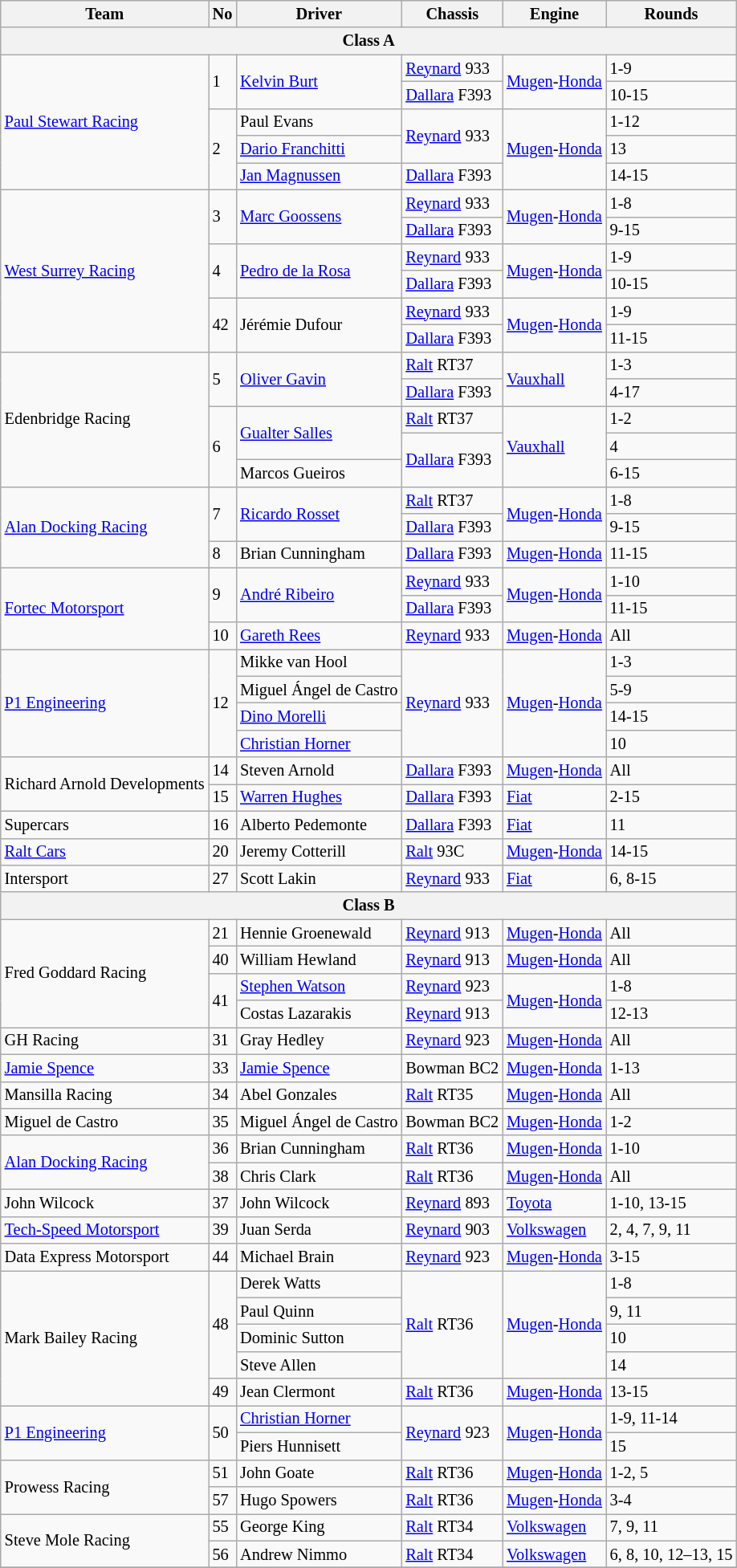<table class="wikitable" style="font-size: 85%;">
<tr>
<th>Team</th>
<th>No</th>
<th>Driver</th>
<th>Chassis</th>
<th>Engine</th>
<th>Rounds</th>
</tr>
<tr>
<th colspan=6>Class A</th>
</tr>
<tr>
<td rowspan=5> <a href='#'>Paul Stewart Racing</a></td>
<td rowspan=2>1</td>
<td rowspan=2> <a href='#'>Kelvin Burt</a></td>
<td><a href='#'>Reynard</a> 933</td>
<td rowspan=2><a href='#'>Mugen</a>-<a href='#'>Honda</a></td>
<td>1-9</td>
</tr>
<tr>
<td><a href='#'>Dallara</a> F393</td>
<td>10-15</td>
</tr>
<tr>
<td rowspan=3>2</td>
<td> Paul Evans</td>
<td rowspan=2 nowrap><a href='#'>Reynard</a> 933</td>
<td rowspan=3><a href='#'>Mugen</a>-<a href='#'>Honda</a></td>
<td>1-12</td>
</tr>
<tr>
<td> <a href='#'>Dario Franchitti</a></td>
<td>13</td>
</tr>
<tr>
<td> <a href='#'>Jan Magnussen</a></td>
<td><a href='#'>Dallara</a> F393</td>
<td>14-15</td>
</tr>
<tr>
<td rowspan=6> <a href='#'>West Surrey Racing</a></td>
<td rowspan=2>3</td>
<td rowspan=2> <a href='#'>Marc Goossens</a></td>
<td><a href='#'>Reynard</a> 933</td>
<td rowspan=2><a href='#'>Mugen</a>-<a href='#'>Honda</a></td>
<td>1-8</td>
</tr>
<tr>
<td><a href='#'>Dallara</a> F393</td>
<td>9-15</td>
</tr>
<tr>
<td rowspan=2>4</td>
<td rowspan=2> <a href='#'>Pedro de la Rosa</a></td>
<td><a href='#'>Reynard</a> 933</td>
<td rowspan=2><a href='#'>Mugen</a>-<a href='#'>Honda</a></td>
<td>1-9</td>
</tr>
<tr>
<td><a href='#'>Dallara</a> F393</td>
<td>10-15</td>
</tr>
<tr>
<td rowspan=2>42</td>
<td rowspan=2> Jérémie Dufour</td>
<td><a href='#'>Reynard</a> 933</td>
<td rowspan=2><a href='#'>Mugen</a>-<a href='#'>Honda</a></td>
<td>1-9</td>
</tr>
<tr>
<td><a href='#'>Dallara</a> F393</td>
<td>11-15</td>
</tr>
<tr>
<td rowspan=5> Edenbridge Racing</td>
<td rowspan=2>5</td>
<td rowspan=2> <a href='#'>Oliver Gavin</a></td>
<td><a href='#'>Ralt</a> RT37</td>
<td rowspan=2><a href='#'>Vauxhall</a></td>
<td>1-3</td>
</tr>
<tr>
<td><a href='#'>Dallara</a> F393</td>
<td>4-17</td>
</tr>
<tr>
<td rowspan=3>6</td>
<td rowspan=2> <a href='#'>Gualter Salles</a></td>
<td><a href='#'>Ralt</a> RT37</td>
<td rowspan=3><a href='#'>Vauxhall</a></td>
<td>1-2</td>
</tr>
<tr>
<td rowspan=2><a href='#'>Dallara</a> F393</td>
<td>4</td>
</tr>
<tr>
<td> Marcos Gueiros</td>
<td>6-15</td>
</tr>
<tr>
<td rowspan=3> <a href='#'>Alan Docking Racing</a></td>
<td rowspan=2>7</td>
<td rowspan=2> <a href='#'>Ricardo Rosset</a></td>
<td><a href='#'>Ralt</a> RT37</td>
<td rowspan=2><a href='#'>Mugen</a>-<a href='#'>Honda</a></td>
<td>1-8</td>
</tr>
<tr>
<td><a href='#'>Dallara</a> F393</td>
<td>9-15</td>
</tr>
<tr>
<td>8</td>
<td> Brian Cunningham</td>
<td><a href='#'>Dallara</a> F393</td>
<td><a href='#'>Mugen</a>-<a href='#'>Honda</a></td>
<td>11-15</td>
</tr>
<tr>
<td rowspan=3> <a href='#'>Fortec Motorsport</a></td>
<td rowspan=2>9</td>
<td rowspan=2> <a href='#'>André Ribeiro</a></td>
<td><a href='#'>Reynard</a> 933</td>
<td rowspan=2><a href='#'>Mugen</a>-<a href='#'>Honda</a></td>
<td>1-10</td>
</tr>
<tr>
<td><a href='#'>Dallara</a> F393</td>
<td>11-15</td>
</tr>
<tr>
<td>10</td>
<td> <a href='#'>Gareth Rees</a></td>
<td><a href='#'>Reynard</a> 933</td>
<td><a href='#'>Mugen</a>-<a href='#'>Honda</a></td>
<td>All</td>
</tr>
<tr>
<td rowspan=4> <a href='#'>P1 Engineering</a></td>
<td rowspan=4>12</td>
<td> Mikke van Hool</td>
<td rowspan=4><a href='#'>Reynard</a> 933</td>
<td rowspan=4><a href='#'>Mugen</a>-<a href='#'>Honda</a></td>
<td>1-3</td>
</tr>
<tr>
<td> Miguel Ángel de Castro</td>
<td>5-9</td>
</tr>
<tr>
<td> <a href='#'>Dino Morelli</a></td>
<td>14-15</td>
</tr>
<tr>
<td> <a href='#'>Christian Horner</a></td>
<td>10</td>
</tr>
<tr>
<td rowspan=2 nowrap> Richard Arnold Developments</td>
<td>14</td>
<td> Steven Arnold</td>
<td><a href='#'>Dallara</a> F393</td>
<td><a href='#'>Mugen</a>-<a href='#'>Honda</a></td>
<td>All</td>
</tr>
<tr>
<td>15</td>
<td> <a href='#'>Warren Hughes</a></td>
<td><a href='#'>Dallara</a> F393</td>
<td><a href='#'>Fiat</a></td>
<td>2-15</td>
</tr>
<tr>
<td> Supercars</td>
<td>16</td>
<td> Alberto Pedemonte</td>
<td><a href='#'>Dallara</a> F393</td>
<td><a href='#'>Fiat</a></td>
<td>11</td>
</tr>
<tr>
<td> <a href='#'>Ralt Cars</a></td>
<td>20</td>
<td> Jeremy Cotterill</td>
<td><a href='#'>Ralt</a> 93C</td>
<td><a href='#'>Mugen</a>-<a href='#'>Honda</a></td>
<td>14-15</td>
</tr>
<tr>
<td> Intersport</td>
<td>27</td>
<td> Scott Lakin</td>
<td><a href='#'>Reynard</a> 933</td>
<td><a href='#'>Fiat</a></td>
<td>6, 8-15</td>
</tr>
<tr>
<th colspan=6>Class B</th>
</tr>
<tr>
<td rowspan=4> Fred Goddard Racing</td>
<td>21</td>
<td> Hennie Groenewald</td>
<td><a href='#'>Reynard</a> 913</td>
<td><a href='#'>Mugen</a>-<a href='#'>Honda</a></td>
<td>All</td>
</tr>
<tr>
<td>40</td>
<td> William Hewland</td>
<td><a href='#'>Reynard</a> 913</td>
<td><a href='#'>Mugen</a>-<a href='#'>Honda</a></td>
<td>All</td>
</tr>
<tr>
<td rowspan=2>41</td>
<td> <a href='#'>Stephen Watson</a></td>
<td><a href='#'>Reynard</a> 923</td>
<td rowspan=2><a href='#'>Mugen</a>-<a href='#'>Honda</a></td>
<td>1-8</td>
</tr>
<tr>
<td> Costas Lazarakis</td>
<td><a href='#'>Reynard</a> 913</td>
<td>12-13</td>
</tr>
<tr>
<td> GH Racing</td>
<td>31</td>
<td> Gray Hedley</td>
<td><a href='#'>Reynard</a> 923</td>
<td><a href='#'>Mugen</a>-<a href='#'>Honda</a></td>
<td>All</td>
</tr>
<tr>
<td> <a href='#'>Jamie Spence</a></td>
<td>33</td>
<td> <a href='#'>Jamie Spence</a></td>
<td>Bowman BC2</td>
<td><a href='#'>Mugen</a>-<a href='#'>Honda</a></td>
<td>1-13</td>
</tr>
<tr>
<td> Mansilla Racing</td>
<td>34</td>
<td> Abel Gonzales</td>
<td><a href='#'>Ralt</a> RT35</td>
<td><a href='#'>Mugen</a>-<a href='#'>Honda</a></td>
<td>All</td>
</tr>
<tr>
<td> Miguel de Castro</td>
<td>35</td>
<td nowrap> Miguel Ángel de Castro</td>
<td>Bowman BC2</td>
<td><a href='#'>Mugen</a>-<a href='#'>Honda</a></td>
<td>1-2</td>
</tr>
<tr>
<td rowspan=2> <a href='#'>Alan Docking Racing</a></td>
<td>36</td>
<td> Brian Cunningham</td>
<td><a href='#'>Ralt</a> RT36</td>
<td><a href='#'>Mugen</a>-<a href='#'>Honda</a></td>
<td>1-10</td>
</tr>
<tr>
<td>38</td>
<td> Chris Clark</td>
<td><a href='#'>Ralt</a> RT36</td>
<td><a href='#'>Mugen</a>-<a href='#'>Honda</a></td>
<td>All</td>
</tr>
<tr>
<td> John Wilcock</td>
<td>37</td>
<td> John Wilcock</td>
<td><a href='#'>Reynard</a> 893</td>
<td><a href='#'>Toyota</a></td>
<td>1-10, 13-15</td>
</tr>
<tr>
<td> <a href='#'>Tech-Speed Motorsport</a></td>
<td>39</td>
<td> Juan Serda</td>
<td><a href='#'>Reynard</a> 903</td>
<td><a href='#'>Volkswagen</a></td>
<td>2, 4, 7, 9, 11</td>
</tr>
<tr>
<td> Data Express Motorsport</td>
<td>44</td>
<td> Michael Brain</td>
<td><a href='#'>Reynard</a> 923</td>
<td><a href='#'>Mugen</a>-<a href='#'>Honda</a></td>
<td>3-15</td>
</tr>
<tr>
<td rowspan=5> Mark Bailey Racing</td>
<td rowspan=4>48</td>
<td> Derek Watts</td>
<td rowspan=4><a href='#'>Ralt</a> RT36</td>
<td rowspan=4><a href='#'>Mugen</a>-<a href='#'>Honda</a></td>
<td>1-8</td>
</tr>
<tr>
<td> Paul Quinn</td>
<td>9, 11</td>
</tr>
<tr>
<td> Dominic Sutton</td>
<td>10</td>
</tr>
<tr>
<td> Steve Allen</td>
<td>14</td>
</tr>
<tr>
<td>49</td>
<td> Jean Clermont</td>
<td><a href='#'>Ralt</a> RT36</td>
<td><a href='#'>Mugen</a>-<a href='#'>Honda</a></td>
<td>13-15</td>
</tr>
<tr>
<td rowspan=2> <a href='#'>P1 Engineering</a></td>
<td rowspan=2>50</td>
<td> <a href='#'>Christian Horner</a></td>
<td rowspan=2><a href='#'>Reynard</a> 923</td>
<td rowspan=2><a href='#'>Mugen</a>-<a href='#'>Honda</a></td>
<td>1-9, 11-14</td>
</tr>
<tr>
<td> Piers Hunnisett</td>
<td>15</td>
</tr>
<tr>
<td rowspan=2> Prowess Racing</td>
<td>51</td>
<td> John Goate</td>
<td><a href='#'>Ralt</a> RT36</td>
<td><a href='#'>Mugen</a>-<a href='#'>Honda</a></td>
<td>1-2, 5</td>
</tr>
<tr>
<td>57</td>
<td> Hugo Spowers</td>
<td><a href='#'>Ralt</a> RT36</td>
<td><a href='#'>Mugen</a>-<a href='#'>Honda</a></td>
<td>3-4</td>
</tr>
<tr>
<td rowspan=2> Steve Mole Racing</td>
<td>55</td>
<td> George King</td>
<td><a href='#'>Ralt</a> RT34</td>
<td><a href='#'>Volkswagen</a></td>
<td>7, 9, 11</td>
</tr>
<tr>
<td>56</td>
<td> Andrew Nimmo</td>
<td><a href='#'>Ralt</a> RT34</td>
<td><a href='#'>Volkswagen</a></td>
<td nowrap>6, 8, 10, 12–13, 15</td>
</tr>
<tr>
</tr>
</table>
